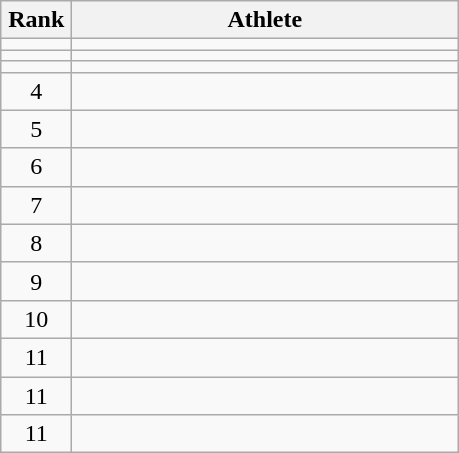<table class="wikitable" style="text-align: center;">
<tr>
<th width=40>Rank</th>
<th width=250>Athlete</th>
</tr>
<tr>
<td></td>
<td align="left"></td>
</tr>
<tr>
<td></td>
<td align="left"></td>
</tr>
<tr>
<td></td>
<td align="left"></td>
</tr>
<tr>
<td>4</td>
<td align="left"></td>
</tr>
<tr>
<td>5</td>
<td align="left"></td>
</tr>
<tr>
<td>6</td>
<td align="left"></td>
</tr>
<tr>
<td>7</td>
<td align="left"></td>
</tr>
<tr>
<td>8</td>
<td align="left"></td>
</tr>
<tr>
<td>9</td>
<td align="left"></td>
</tr>
<tr>
<td>10</td>
<td align="left"></td>
</tr>
<tr>
<td>11</td>
<td align="left"></td>
</tr>
<tr>
<td>11</td>
<td align="left"></td>
</tr>
<tr>
<td>11</td>
<td align="left"></td>
</tr>
</table>
